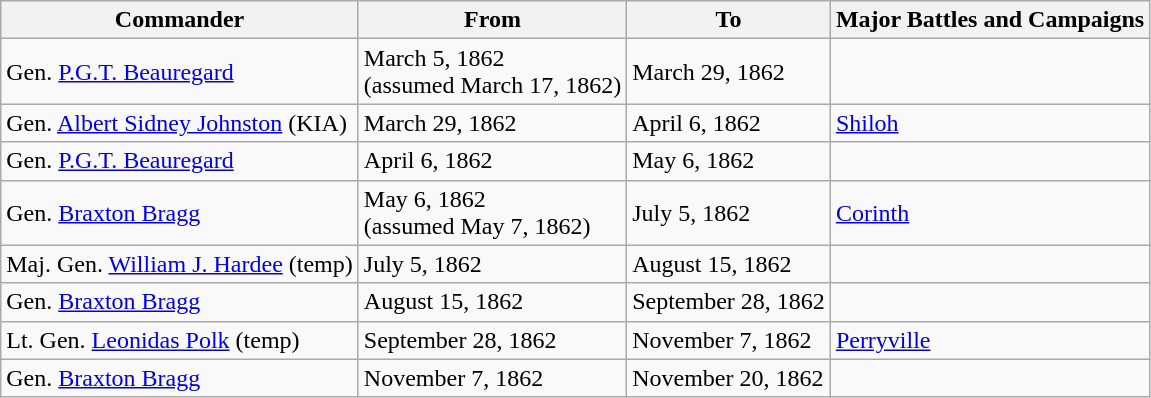<table class="wikitable">
<tr>
<th>Commander</th>
<th>From</th>
<th>To</th>
<th>Major Battles and Campaigns</th>
</tr>
<tr>
<td>Gen. <a href='#'>P.G.T. Beauregard</a></td>
<td>March 5, 1862<br>(assumed March 17, 1862)</td>
<td>March 29, 1862</td>
<td> </td>
</tr>
<tr>
<td>Gen. <a href='#'>Albert Sidney Johnston</a> (KIA)</td>
<td>March 29, 1862</td>
<td>April 6, 1862</td>
<td><a href='#'>Shiloh</a></td>
</tr>
<tr>
<td>Gen. <a href='#'>P.G.T. Beauregard</a></td>
<td>April 6, 1862</td>
<td>May 6, 1862</td>
<td> </td>
</tr>
<tr>
<td>Gen. <a href='#'>Braxton Bragg</a></td>
<td>May 6, 1862<br>(assumed May 7, 1862)</td>
<td>July 5, 1862</td>
<td><a href='#'>Corinth</a></td>
</tr>
<tr>
<td>Maj. Gen. <a href='#'>William J. Hardee</a> (temp)</td>
<td>July 5, 1862</td>
<td>August 15, 1862</td>
<td> </td>
</tr>
<tr>
<td>Gen. <a href='#'>Braxton Bragg</a></td>
<td>August 15, 1862</td>
<td>September 28, 1862</td>
<td> </td>
</tr>
<tr>
<td>Lt. Gen. <a href='#'>Leonidas Polk</a> (temp)</td>
<td>September 28, 1862</td>
<td>November 7, 1862</td>
<td><a href='#'>Perryville</a></td>
</tr>
<tr>
<td>Gen. <a href='#'>Braxton Bragg</a></td>
<td>November 7, 1862</td>
<td>November 20, 1862</td>
<td> </td>
</tr>
</table>
